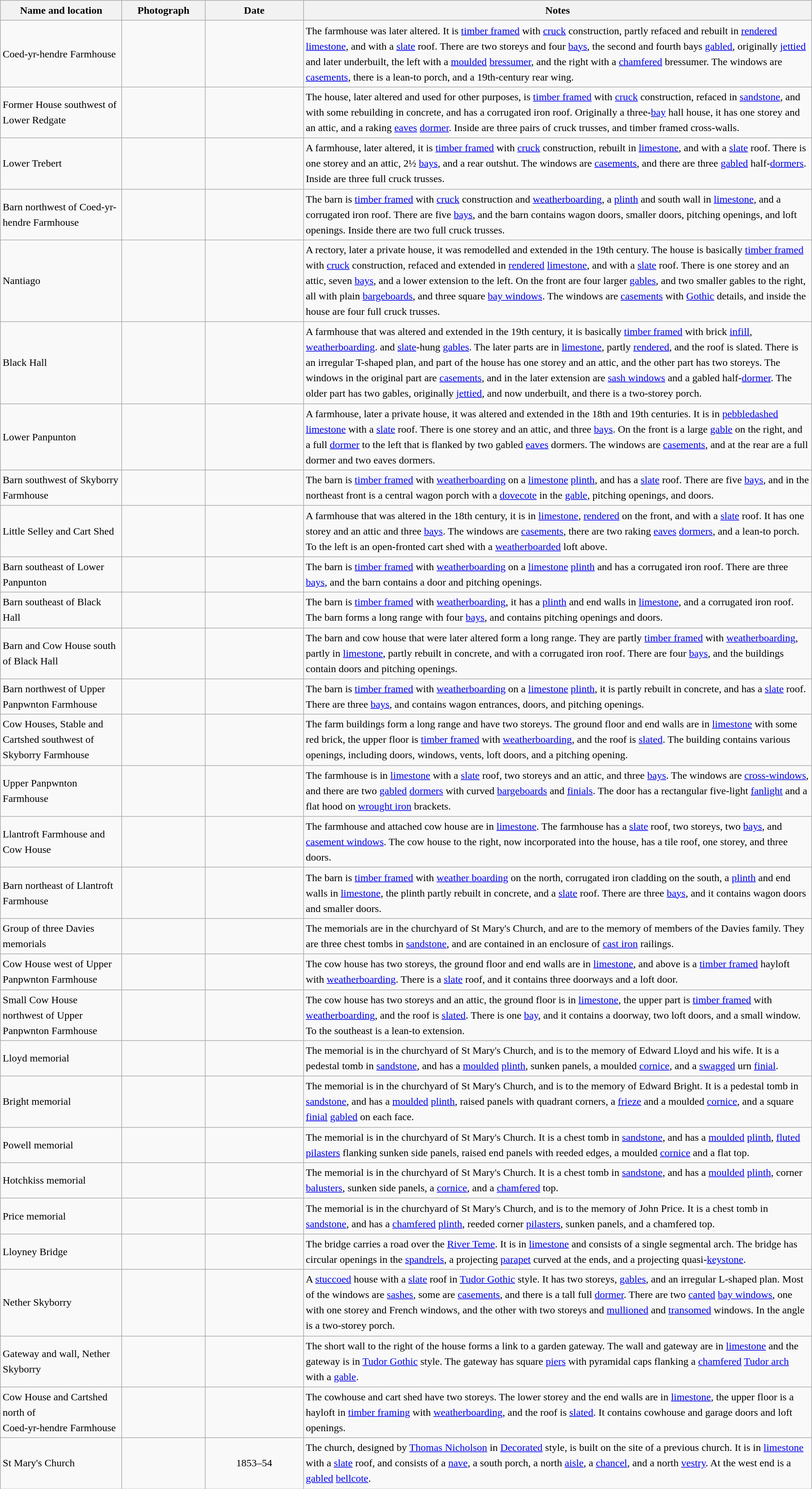<table class="wikitable sortable plainrowheaders" style="width:100%;border:0px;text-align:left;line-height:150%;">
<tr>
<th scope="col"  style="width:150px">Name and location</th>
<th scope="col"  style="width:100px" class="unsortable">Photograph</th>
<th scope="col"  style="width:120px">Date</th>
<th scope="col"  style="width:650px" class="unsortable">Notes</th>
</tr>
<tr>
<td>Coed-yr-hendre Farmhouse<br><small></small></td>
<td></td>
<td align="center"></td>
<td>The farmhouse was later altered.  It is <a href='#'>timber framed</a> with <a href='#'>cruck</a> construction, partly refaced and rebuilt in <a href='#'>rendered</a> <a href='#'>limestone</a>, and with a <a href='#'>slate</a> roof.  There are two storeys and four <a href='#'>bays</a>, the second and fourth bays <a href='#'>gabled</a>, originally <a href='#'>jettied</a> and later underbuilt, the left with a <a href='#'>moulded</a> <a href='#'>bressumer</a>, and the right with a <a href='#'>chamfered</a> bressumer.  The windows are <a href='#'>casements</a>, there is a lean-to porch, and a 19th-century rear wing.</td>
</tr>
<tr>
<td>Former House southwest of Lower Redgate<br><small></small></td>
<td></td>
<td align="center"></td>
<td>The house, later altered and used for other purposes, is <a href='#'>timber framed</a> with <a href='#'>cruck</a> construction, refaced in <a href='#'>sandstone</a>, and with some rebuilding in concrete, and has a corrugated iron roof.  Originally a three-<a href='#'>bay</a> hall house, it has one storey and an attic, and a raking <a href='#'>eaves</a> <a href='#'>dormer</a>.  Inside are three pairs of cruck trusses, and timber framed cross-walls.</td>
</tr>
<tr>
<td>Lower Trebert<br><small></small></td>
<td></td>
<td align="center"></td>
<td>A farmhouse, later altered, it is <a href='#'>timber framed</a> with <a href='#'>cruck</a> construction, rebuilt in <a href='#'>limestone</a>, and with a <a href='#'>slate</a> roof.  There is one storey and an attic, 2½ <a href='#'>bays</a>, and a rear outshut.  The windows are <a href='#'>casements</a>, and there are three <a href='#'>gabled</a> half-<a href='#'>dormers</a>.  Inside are three full cruck trusses.</td>
</tr>
<tr>
<td>Barn northwest of Coed-yr-hendre Farmhouse<br><small></small></td>
<td></td>
<td align="center"></td>
<td>The barn is <a href='#'>timber framed</a> with <a href='#'>cruck</a> construction and <a href='#'>weatherboarding</a>, a <a href='#'>plinth</a> and south wall in <a href='#'>limestone</a>, and a corrugated iron roof.  There are five <a href='#'>bays</a>, and the barn contains wagon doors, smaller doors, pitching openings, and loft openings.  Inside there are two full cruck trusses.</td>
</tr>
<tr>
<td>Nantiago<br><small></small></td>
<td></td>
<td align="center"></td>
<td>A rectory, later a private house, it was remodelled and extended in the 19th century.  The house is basically <a href='#'>timber framed</a> with <a href='#'>cruck</a> construction, refaced and extended in <a href='#'>rendered</a> <a href='#'>limestone</a>, and with a <a href='#'>slate</a> roof.  There is one storey and an attic, seven <a href='#'>bays</a>, and a lower extension to the left.  On the front are four larger <a href='#'>gables</a>, and two smaller gables to the right, all with plain <a href='#'>bargeboards</a>, and three square <a href='#'>bay windows</a>.  The windows are <a href='#'>casements</a> with <a href='#'>Gothic</a> details, and inside the house are four full cruck trusses.</td>
</tr>
<tr>
<td>Black Hall<br><small></small></td>
<td></td>
<td align="center"></td>
<td>A farmhouse that was altered and extended in the 19th century, it is basically <a href='#'>timber framed</a> with brick <a href='#'>infill</a>, <a href='#'>weatherboarding</a>. and <a href='#'>slate</a>-hung <a href='#'>gables</a>.  The later parts are in <a href='#'>limestone</a>, partly <a href='#'>rendered</a>, and the roof is slated.  There is an irregular T-shaped plan, and part of the house has one storey and an attic, and the other part has two storeys.  The windows in the original part are <a href='#'>casements</a>, and in the later extension are <a href='#'>sash windows</a> and a gabled half-<a href='#'>dormer</a>.  The older part has two gables, originally <a href='#'>jettied</a>, and now underbuilt, and there is a two-storey porch.</td>
</tr>
<tr>
<td>Lower Panpunton<br><small></small></td>
<td></td>
<td align="center"></td>
<td>A farmhouse, later a private house, it was altered and extended in the 18th and 19th centuries.  It is in <a href='#'>pebbledashed</a> <a href='#'>limestone</a> with a <a href='#'>slate</a> roof.  There is one storey and an attic, and three <a href='#'>bays</a>.  On the front is a large <a href='#'>gable</a> on the right, and a full <a href='#'>dormer</a> to the left that is flanked by two gabled <a href='#'>eaves</a> dormers.  The windows are <a href='#'>casements</a>, and at the rear are a full dormer and two eaves dormers.</td>
</tr>
<tr>
<td>Barn southwest of Skyborry Farmhouse<br><small></small></td>
<td></td>
<td align="center"></td>
<td>The barn is <a href='#'>timber framed</a> with <a href='#'>weatherboarding</a> on a <a href='#'>limestone</a> <a href='#'>plinth</a>, and has a <a href='#'>slate</a> roof.  There are five <a href='#'>bays</a>, and in the northeast front is a central wagon porch with a <a href='#'>dovecote</a> in the <a href='#'>gable</a>, pitching openings, and doors.</td>
</tr>
<tr>
<td>Little Selley and Cart Shed<br><small></small></td>
<td></td>
<td align="center"></td>
<td>A farmhouse that was altered in the 18th century, it is in <a href='#'>limestone</a>, <a href='#'>rendered</a> on the front, and with a <a href='#'>slate</a> roof.  It has one storey and an attic and three <a href='#'>bays</a>.  The windows are <a href='#'>casements</a>, there are two raking <a href='#'>eaves</a> <a href='#'>dormers</a>, and a lean-to porch.  To the left is an open-fronted cart shed with a <a href='#'>weatherboarded</a> loft above.</td>
</tr>
<tr>
<td>Barn southeast of Lower Panpunton<br><small></small></td>
<td></td>
<td align="center"></td>
<td>The barn is <a href='#'>timber framed</a> with <a href='#'>weatherboarding</a> on a <a href='#'>limestone</a> <a href='#'>plinth</a> and has a corrugated iron roof.  There are three <a href='#'>bays</a>, and the barn contains a door and pitching openings.</td>
</tr>
<tr>
<td>Barn southeast of Black Hall<br><small></small></td>
<td></td>
<td align="center"></td>
<td>The barn is <a href='#'>timber framed</a> with <a href='#'>weatherboarding</a>, it has a <a href='#'>plinth</a> and end walls in <a href='#'>limestone</a>, and a corrugated iron roof.  The barn forms a long range with four <a href='#'>bays</a>, and contains pitching openings and doors.</td>
</tr>
<tr>
<td>Barn and Cow House south of Black Hall<br><small></small></td>
<td></td>
<td align="center"></td>
<td>The barn and cow house that were later altered form a long range.  They are partly <a href='#'>timber framed</a> with <a href='#'>weatherboarding</a>, partly in <a href='#'>limestone</a>, partly rebuilt in concrete, and with a corrugated iron roof.  There are four <a href='#'>bays</a>, and the buildings contain doors and pitching openings.</td>
</tr>
<tr>
<td>Barn northwest of Upper Panpwnton Farmhouse<br><small></small></td>
<td></td>
<td align="center"></td>
<td>The barn is <a href='#'>timber framed</a> with <a href='#'>weatherboarding</a> on a <a href='#'>limestone</a> <a href='#'>plinth</a>, it is partly rebuilt in concrete, and has a <a href='#'>slate</a> roof.  There are three <a href='#'>bays</a>, and contains wagon entrances, doors, and pitching openings.</td>
</tr>
<tr>
<td>Cow Houses, Stable and Cartshed southwest of Skyborry Farmhouse<br><small></small></td>
<td></td>
<td align="center"></td>
<td>The farm buildings form a long range and have two storeys.  The ground floor and end walls are in <a href='#'>limestone</a> with some red brick, the upper floor is <a href='#'>timber framed</a> with <a href='#'>weatherboarding</a>, and the roof is <a href='#'>slated</a>.  The building contains various openings, including doors, windows, vents, loft doors, and a pitching opening.</td>
</tr>
<tr>
<td>Upper Panpwnton Farmhouse<br><small></small></td>
<td></td>
<td align="center"></td>
<td>The farmhouse is in <a href='#'>limestone</a> with a <a href='#'>slate</a> roof, two storeys and an attic, and three <a href='#'>bays</a>.  The windows are <a href='#'>cross-windows</a>, and there are two <a href='#'>gabled</a> <a href='#'>dormers</a> with curved <a href='#'>bargeboards</a> and <a href='#'>finials</a>.  The door has a rectangular five-light <a href='#'>fanlight</a> and a flat hood on <a href='#'>wrought iron</a> brackets.</td>
</tr>
<tr>
<td>Llantroft Farmhouse and Cow House<br><small></small></td>
<td></td>
<td align="center"></td>
<td>The farmhouse and attached cow house are in <a href='#'>limestone</a>.  The farmhouse has a <a href='#'>slate</a> roof, two storeys, two <a href='#'>bays</a>, and <a href='#'>casement windows</a>.  The cow house to the right, now incorporated into the house, has a tile roof, one storey, and three doors.</td>
</tr>
<tr>
<td>Barn northeast of Llantroft Farmhouse<br><small></small></td>
<td></td>
<td align="center"></td>
<td>The barn is <a href='#'>timber framed</a> with <a href='#'>weather boarding</a> on the north, corrugated iron cladding on the south, a <a href='#'>plinth</a> and end walls in <a href='#'>limestone</a>, the plinth partly rebuilt in concrete, and a <a href='#'>slate</a> roof.  There are three <a href='#'>bays</a>, and it contains wagon doors and smaller doors.</td>
</tr>
<tr>
<td>Group of three Davies memorials<br><small></small></td>
<td></td>
<td align="center"></td>
<td>The memorials are in the churchyard of St Mary's Church, and are to the memory of members of the Davies family.  They are three chest tombs in <a href='#'>sandstone</a>, and are contained in an enclosure of <a href='#'>cast iron</a> railings.</td>
</tr>
<tr>
<td>Cow House west of Upper Panpwnton Farmhouse<br><small></small></td>
<td></td>
<td align="center"></td>
<td>The cow house has two storeys, the ground floor and end walls are in <a href='#'>limestone</a>, and above is a <a href='#'>timber framed</a> hayloft with <a href='#'>weatherboarding</a>.  There is a <a href='#'>slate</a> roof, and it contains three doorways and a loft door.</td>
</tr>
<tr>
<td>Small Cow House northwest of Upper Panpwnton Farmhouse<br><small></small></td>
<td></td>
<td align="center"></td>
<td>The cow house has two storeys and an attic, the ground floor is in <a href='#'>limestone</a>, the upper part is <a href='#'>timber framed</a> with <a href='#'>weatherboarding</a>, and the roof is <a href='#'>slated</a>.  There is one <a href='#'>bay</a>, and it contains a doorway, two loft doors, and a small window.  To the southeast is a lean-to extension.</td>
</tr>
<tr>
<td>Lloyd memorial<br><small></small></td>
<td></td>
<td align="center"></td>
<td>The memorial is in the churchyard of St Mary's Church, and is to the memory of Edward Lloyd and his wife.  It is a pedestal tomb in <a href='#'>sandstone</a>, and has a <a href='#'>moulded</a> <a href='#'>plinth</a>, sunken panels, a moulded <a href='#'>cornice</a>, and a <a href='#'>swagged</a> urn <a href='#'>finial</a>.</td>
</tr>
<tr>
<td>Bright memorial<br><small></small></td>
<td></td>
<td align="center"></td>
<td>The memorial is in the churchyard of St Mary's Church, and is to the memory of Edward Bright.  It is a pedestal tomb in <a href='#'>sandstone</a>, and has a <a href='#'>moulded</a> <a href='#'>plinth</a>, raised panels with quadrant corners, a <a href='#'>frieze</a> and a moulded <a href='#'>cornice</a>, and a square <a href='#'>finial</a> <a href='#'>gabled</a> on each face.</td>
</tr>
<tr>
<td>Powell memorial<br><small></small></td>
<td></td>
<td align="center"></td>
<td>The memorial is in the churchyard of St Mary's Church.  It is a chest tomb in <a href='#'>sandstone</a>, and has a <a href='#'>moulded</a> <a href='#'>plinth</a>, <a href='#'>fluted</a> <a href='#'>pilasters</a> flanking sunken side panels, raised end panels with reeded edges, a moulded <a href='#'>cornice</a> and a flat top.</td>
</tr>
<tr>
<td>Hotchkiss memorial<br><small></small></td>
<td></td>
<td align="center"></td>
<td>The memorial is in the churchyard of St Mary's Church.  It is a chest tomb in <a href='#'>sandstone</a>, and has a <a href='#'>moulded</a> <a href='#'>plinth</a>, corner <a href='#'>balusters</a>, sunken side panels, a <a href='#'>cornice</a>, and a <a href='#'>chamfered</a> top.</td>
</tr>
<tr>
<td>Price memorial<br><small></small></td>
<td></td>
<td align="center"></td>
<td>The memorial is in the churchyard of St Mary's Church, and is to the memory of John Price.  It is a chest tomb in <a href='#'>sandstone</a>, and has a <a href='#'>chamfered</a> <a href='#'>plinth</a>, reeded corner <a href='#'>pilasters</a>, sunken panels, and a chamfered top.</td>
</tr>
<tr>
<td>Lloyney Bridge<br><small></small></td>
<td></td>
<td align="center"></td>
<td>The bridge carries a road over the <a href='#'>River Teme</a>.  It is in <a href='#'>limestone</a> and consists of a single segmental arch.  The bridge has circular openings in the <a href='#'>spandrels</a>, a projecting <a href='#'>parapet</a> curved at the ends, and a projecting quasi-<a href='#'>keystone</a>.</td>
</tr>
<tr>
<td>Nether Skyborry<br><small></small></td>
<td></td>
<td align="center"></td>
<td>A <a href='#'>stuccoed</a> house with a <a href='#'>slate</a> roof in <a href='#'>Tudor Gothic</a> style.  It has two storeys, <a href='#'>gables</a>, and an irregular L-shaped plan.  Most of the windows are <a href='#'>sashes</a>, some are <a href='#'>casements</a>, and there is a tall full <a href='#'>dormer</a>.  There are two <a href='#'>canted</a> <a href='#'>bay windows</a>, one with one storey and French windows, and the other with two storeys and <a href='#'>mullioned</a> and <a href='#'>transomed</a> windows.  In the angle is a two-storey porch.</td>
</tr>
<tr>
<td>Gateway and wall, Nether Skyborry<br><small></small></td>
<td></td>
<td align="center"></td>
<td>The short wall to the right of the house forms a link to a garden gateway.  The wall and gateway are in <a href='#'>limestone</a> and the gateway is in <a href='#'>Tudor Gothic</a> style.  The gateway has square <a href='#'>piers</a> with pyramidal caps flanking a <a href='#'>chamfered</a> <a href='#'>Tudor arch</a> with a <a href='#'>gable</a>.</td>
</tr>
<tr>
<td>Cow House and Cartshed north of<br>Coed-yr-hendre Farmhouse<br><small></small></td>
<td></td>
<td align="center"></td>
<td>The cowhouse and cart shed have two storeys.  The lower storey and the end walls are in <a href='#'>limestone</a>, the upper floor is a hayloft in <a href='#'>timber framing</a> with <a href='#'>weatherboarding</a>, and the roof is <a href='#'>slated</a>.  It contains cowhouse and garage doors and loft openings.</td>
</tr>
<tr>
<td>St Mary's Church<br><small></small></td>
<td></td>
<td align="center">1853–54</td>
<td>The church, designed by <a href='#'>Thomas Nicholson</a> in <a href='#'>Decorated</a> style, is built on the site of a previous church.  It is in <a href='#'>limestone</a> with a <a href='#'>slate</a> roof, and consists of a <a href='#'>nave</a>, a south porch, a north <a href='#'>aisle</a>, a <a href='#'>chancel</a>, and a north <a href='#'>vestry</a>.  At the west end is a <a href='#'>gabled</a> <a href='#'>bellcote</a>.</td>
</tr>
<tr>
</tr>
</table>
